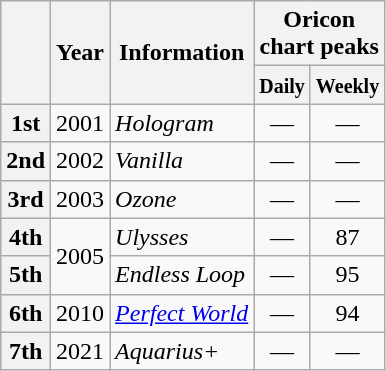<table class="wikitable">
<tr>
<th rowspan="2"></th>
<th rowspan="2">Year</th>
<th rowspan="2">Information</th>
<th colspan="2">Oricon chart peaks</th>
</tr>
<tr>
<th width="30"><small>Daily</small></th>
<th width="30"><small>Weekly</small></th>
</tr>
<tr>
<th>1st</th>
<td>2001</td>
<td><em>Hologram</em></td>
<td align="center">—</td>
<td align="center">—</td>
</tr>
<tr>
<th>2nd</th>
<td>2002</td>
<td><em>Vanilla</em></td>
<td align="center">—</td>
<td align="center">—</td>
</tr>
<tr>
<th>3rd</th>
<td>2003</td>
<td><em>Ozone</em></td>
<td align="center">—</td>
<td align="center">—</td>
</tr>
<tr>
<th>4th</th>
<td rowspan="2">2005</td>
<td><em>Ulysses</em></td>
<td align="center">—</td>
<td align="center">87</td>
</tr>
<tr>
<th>5th</th>
<td><em>Endless Loop</em></td>
<td align="center">—</td>
<td align="center">95</td>
</tr>
<tr>
<th>6th</th>
<td>2010</td>
<td><em><a href='#'>Perfect World</a></em></td>
<td align="center">—</td>
<td align="center">94</td>
</tr>
<tr>
<th>7th</th>
<td rowspan="1">2021</td>
<td><em>Aquarius+</em></td>
<td align="center">—</td>
<td align="center">—</td>
</tr>
</table>
